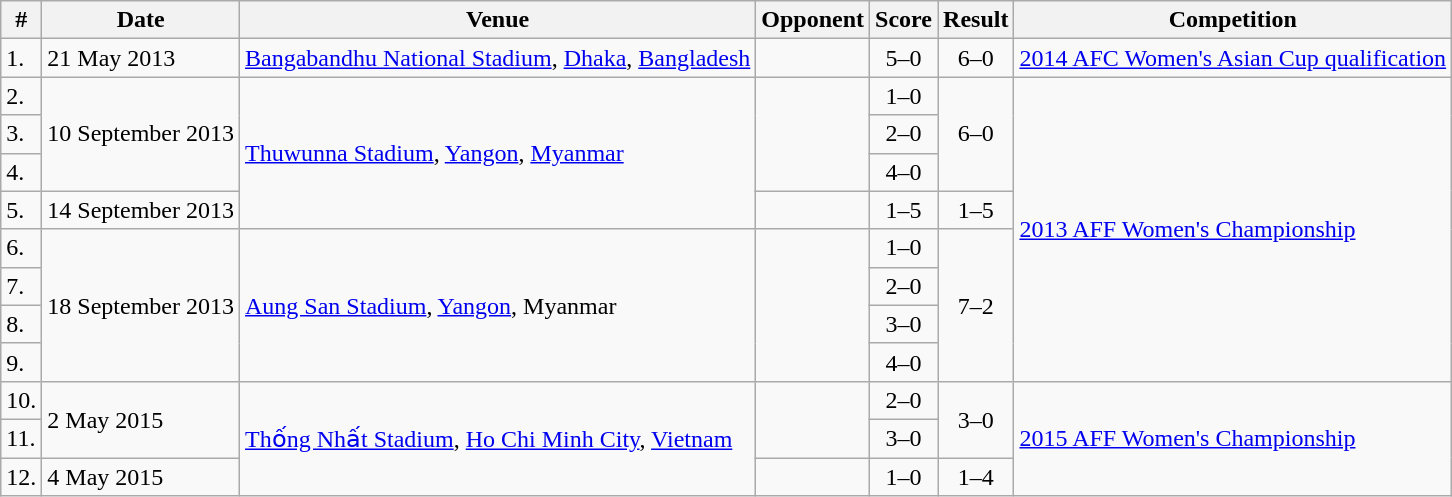<table class="wikitable">
<tr>
<th>#</th>
<th>Date</th>
<th>Venue</th>
<th>Opponent</th>
<th>Score</th>
<th>Result</th>
<th>Competition</th>
</tr>
<tr>
<td>1.</td>
<td>21 May 2013</td>
<td><a href='#'>Bangabandhu National Stadium</a>, <a href='#'>Dhaka</a>, <a href='#'>Bangladesh</a></td>
<td></td>
<td style="text-align:center;">5–0</td>
<td style="text-align:center;">6–0</td>
<td><a href='#'>2014 AFC Women's Asian Cup qualification</a></td>
</tr>
<tr>
<td>2.</td>
<td rowspan=3>10 September 2013</td>
<td rowspan=4><a href='#'>Thuwunna Stadium</a>, <a href='#'>Yangon</a>, <a href='#'>Myanmar</a></td>
<td rowspan=3></td>
<td style="text-align:center;">1–0</td>
<td rowspan=3 style="text-align:center;">6–0</td>
<td rowspan=8><a href='#'>2013 AFF Women's Championship</a></td>
</tr>
<tr>
<td>3.</td>
<td style="text-align:center;">2–0</td>
</tr>
<tr>
<td>4.</td>
<td style="text-align:center;">4–0</td>
</tr>
<tr>
<td>5.</td>
<td>14 September 2013</td>
<td></td>
<td style="text-align:center;">1–5</td>
<td style="text-align:center;">1–5</td>
</tr>
<tr>
<td>6.</td>
<td rowspan=4>18 September 2013</td>
<td rowspan=4><a href='#'>Aung San Stadium</a>, <a href='#'>Yangon</a>, Myanmar</td>
<td rowspan=4></td>
<td style="text-align:center;">1–0</td>
<td rowspan=4 style="text-align:center;">7–2</td>
</tr>
<tr>
<td>7.</td>
<td style="text-align:center;">2–0</td>
</tr>
<tr>
<td>8.</td>
<td style="text-align:center;">3–0</td>
</tr>
<tr>
<td>9.</td>
<td style="text-align:center;">4–0</td>
</tr>
<tr>
<td>10.</td>
<td rowspan=2>2 May 2015</td>
<td rowspan=3><a href='#'>Thống Nhất Stadium</a>, <a href='#'>Ho Chi Minh City</a>, <a href='#'>Vietnam</a></td>
<td rowspan=2></td>
<td style="text-align:center;">2–0</td>
<td rowspan=2 style="text-align:center;">3–0</td>
<td rowspan=3><a href='#'>2015 AFF Women's Championship</a></td>
</tr>
<tr>
<td>11.</td>
<td style="text-align:center;">3–0</td>
</tr>
<tr>
<td>12.</td>
<td>4 May 2015</td>
<td></td>
<td style="text-align:center;">1–0</td>
<td style="text-align:center;">1–4</td>
</tr>
</table>
